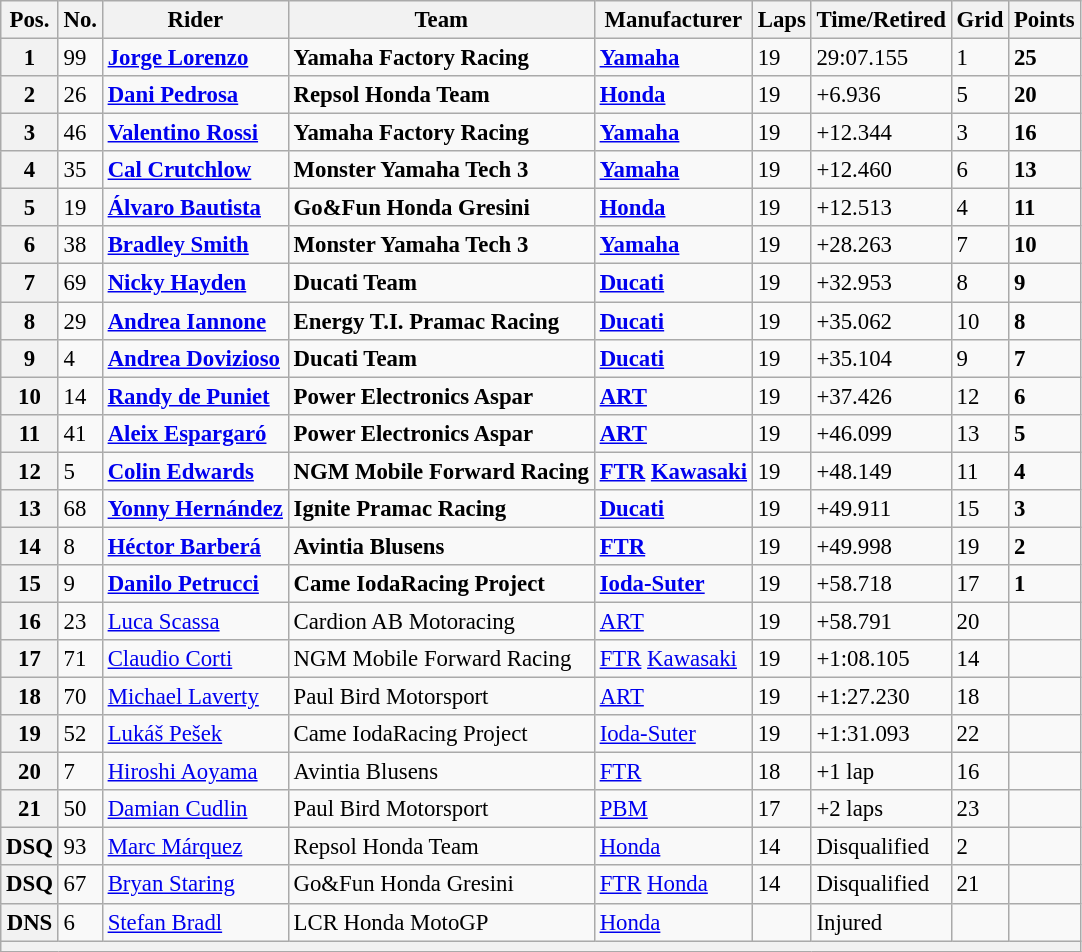<table class="wikitable" style="font-size: 95%;">
<tr>
<th>Pos.</th>
<th>No.</th>
<th>Rider</th>
<th>Team</th>
<th>Manufacturer</th>
<th>Laps</th>
<th>Time/Retired</th>
<th>Grid</th>
<th>Points</th>
</tr>
<tr>
<th>1</th>
<td>99</td>
<td> <strong><a href='#'>Jorge Lorenzo</a></strong></td>
<td><strong>Yamaha Factory Racing</strong></td>
<td><strong><a href='#'>Yamaha</a></strong></td>
<td>19</td>
<td>29:07.155</td>
<td>1</td>
<td><strong>25</strong></td>
</tr>
<tr>
<th>2</th>
<td>26</td>
<td> <strong><a href='#'>Dani Pedrosa</a></strong></td>
<td><strong>Repsol Honda Team</strong></td>
<td><strong><a href='#'>Honda</a></strong></td>
<td>19</td>
<td>+6.936</td>
<td>5</td>
<td><strong>20</strong></td>
</tr>
<tr>
<th>3</th>
<td>46</td>
<td> <strong><a href='#'>Valentino Rossi</a></strong></td>
<td><strong>Yamaha Factory Racing</strong></td>
<td><strong><a href='#'>Yamaha</a></strong></td>
<td>19</td>
<td>+12.344</td>
<td>3</td>
<td><strong>16</strong></td>
</tr>
<tr>
<th>4</th>
<td>35</td>
<td> <strong><a href='#'>Cal Crutchlow</a></strong></td>
<td><strong>Monster Yamaha Tech 3</strong></td>
<td><strong><a href='#'>Yamaha</a></strong></td>
<td>19</td>
<td>+12.460</td>
<td>6</td>
<td><strong>13</strong></td>
</tr>
<tr>
<th>5</th>
<td>19</td>
<td> <strong><a href='#'>Álvaro Bautista</a></strong></td>
<td><strong>Go&Fun Honda Gresini</strong></td>
<td><strong><a href='#'>Honda</a></strong></td>
<td>19</td>
<td>+12.513</td>
<td>4</td>
<td><strong>11</strong></td>
</tr>
<tr>
<th>6</th>
<td>38</td>
<td> <strong><a href='#'>Bradley Smith</a></strong></td>
<td><strong>Monster Yamaha Tech 3</strong></td>
<td><strong><a href='#'>Yamaha</a></strong></td>
<td>19</td>
<td>+28.263</td>
<td>7</td>
<td><strong>10</strong></td>
</tr>
<tr>
<th>7</th>
<td>69</td>
<td> <strong><a href='#'>Nicky Hayden</a></strong></td>
<td><strong>Ducati Team</strong></td>
<td><strong><a href='#'>Ducati</a></strong></td>
<td>19</td>
<td>+32.953</td>
<td>8</td>
<td><strong>9</strong></td>
</tr>
<tr>
<th>8</th>
<td>29</td>
<td> <strong><a href='#'>Andrea Iannone</a></strong></td>
<td><strong>Energy T.I. Pramac Racing</strong></td>
<td><strong><a href='#'>Ducati</a></strong></td>
<td>19</td>
<td>+35.062</td>
<td>10</td>
<td><strong>8</strong></td>
</tr>
<tr>
<th>9</th>
<td>4</td>
<td> <strong><a href='#'>Andrea Dovizioso</a></strong></td>
<td><strong>Ducati Team</strong></td>
<td><strong><a href='#'>Ducati</a></strong></td>
<td>19</td>
<td>+35.104</td>
<td>9</td>
<td><strong>7</strong></td>
</tr>
<tr>
<th>10</th>
<td>14</td>
<td> <strong><a href='#'>Randy de Puniet</a></strong></td>
<td><strong>Power Electronics Aspar</strong></td>
<td><strong><a href='#'>ART</a></strong></td>
<td>19</td>
<td>+37.426</td>
<td>12</td>
<td><strong>6</strong></td>
</tr>
<tr>
<th>11</th>
<td>41</td>
<td> <strong><a href='#'>Aleix Espargaró</a></strong></td>
<td><strong>Power Electronics Aspar</strong></td>
<td><strong><a href='#'>ART</a></strong></td>
<td>19</td>
<td>+46.099</td>
<td>13</td>
<td><strong>5</strong></td>
</tr>
<tr>
<th>12</th>
<td>5</td>
<td> <strong><a href='#'>Colin Edwards</a></strong></td>
<td><strong>NGM Mobile Forward Racing</strong></td>
<td><strong><a href='#'>FTR</a> <a href='#'>Kawasaki</a></strong></td>
<td>19</td>
<td>+48.149</td>
<td>11</td>
<td><strong>4</strong></td>
</tr>
<tr>
<th>13</th>
<td>68</td>
<td> <strong><a href='#'>Yonny Hernández</a></strong></td>
<td><strong>Ignite Pramac Racing</strong></td>
<td><strong><a href='#'>Ducati</a></strong></td>
<td>19</td>
<td>+49.911</td>
<td>15</td>
<td><strong>3</strong></td>
</tr>
<tr>
<th>14</th>
<td>8</td>
<td> <strong><a href='#'>Héctor Barberá</a></strong></td>
<td><strong>Avintia Blusens</strong></td>
<td><strong><a href='#'>FTR</a></strong></td>
<td>19</td>
<td>+49.998</td>
<td>19</td>
<td><strong>2</strong></td>
</tr>
<tr>
<th>15</th>
<td>9</td>
<td> <strong><a href='#'>Danilo Petrucci</a></strong></td>
<td><strong>Came IodaRacing Project</strong></td>
<td><strong><a href='#'>Ioda-Suter</a></strong></td>
<td>19</td>
<td>+58.718</td>
<td>17</td>
<td><strong>1</strong></td>
</tr>
<tr>
<th>16</th>
<td>23</td>
<td> <a href='#'>Luca Scassa</a></td>
<td>Cardion AB Motoracing</td>
<td><a href='#'>ART</a></td>
<td>19</td>
<td>+58.791</td>
<td>20</td>
<td></td>
</tr>
<tr>
<th>17</th>
<td>71</td>
<td> <a href='#'>Claudio Corti</a></td>
<td>NGM Mobile Forward Racing</td>
<td><a href='#'>FTR</a> <a href='#'>Kawasaki</a></td>
<td>19</td>
<td>+1:08.105</td>
<td>14</td>
<td></td>
</tr>
<tr>
<th>18</th>
<td>70</td>
<td> <a href='#'>Michael Laverty</a></td>
<td>Paul Bird Motorsport</td>
<td><a href='#'>ART</a></td>
<td>19</td>
<td>+1:27.230</td>
<td>18</td>
<td></td>
</tr>
<tr>
<th>19</th>
<td>52</td>
<td> <a href='#'>Lukáš Pešek</a></td>
<td>Came IodaRacing Project</td>
<td><a href='#'>Ioda-Suter</a></td>
<td>19</td>
<td>+1:31.093</td>
<td>22</td>
<td></td>
</tr>
<tr>
<th>20</th>
<td>7</td>
<td> <a href='#'>Hiroshi Aoyama</a></td>
<td>Avintia Blusens</td>
<td><a href='#'>FTR</a></td>
<td>18</td>
<td>+1 lap</td>
<td>16</td>
<td></td>
</tr>
<tr>
<th>21</th>
<td>50</td>
<td> <a href='#'>Damian Cudlin</a></td>
<td>Paul Bird Motorsport</td>
<td><a href='#'>PBM</a></td>
<td>17</td>
<td>+2 laps</td>
<td>23</td>
<td></td>
</tr>
<tr>
<th>DSQ</th>
<td>93</td>
<td> <a href='#'>Marc Márquez</a></td>
<td>Repsol Honda Team</td>
<td><a href='#'>Honda</a></td>
<td>14</td>
<td>Disqualified</td>
<td>2</td>
<td></td>
</tr>
<tr>
<th>DSQ</th>
<td>67</td>
<td> <a href='#'>Bryan Staring</a></td>
<td>Go&Fun Honda Gresini</td>
<td><a href='#'>FTR</a> <a href='#'>Honda</a></td>
<td>14</td>
<td>Disqualified</td>
<td>21</td>
<td></td>
</tr>
<tr>
<th>DNS</th>
<td>6</td>
<td> <a href='#'>Stefan Bradl</a></td>
<td>LCR Honda MotoGP</td>
<td><a href='#'>Honda</a></td>
<td></td>
<td>Injured</td>
<td></td>
<td></td>
</tr>
<tr>
<th colspan=9></th>
</tr>
</table>
